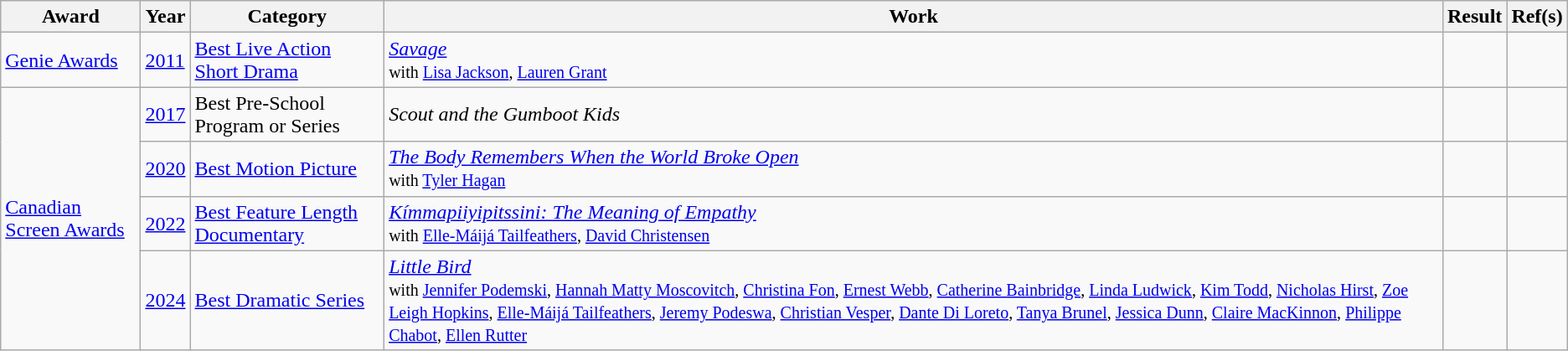<table class="wikitable plainrowheaders sortable">
<tr>
<th>Award</th>
<th>Year</th>
<th>Category</th>
<th>Work</th>
<th>Result</th>
<th>Ref(s)</th>
</tr>
<tr>
<td><a href='#'>Genie Awards</a></td>
<td><a href='#'>2011</a></td>
<td><a href='#'>Best Live Action Short Drama</a></td>
<td><em><a href='#'>Savage</a></em><br><small>with <a href='#'>Lisa Jackson</a>, <a href='#'>Lauren Grant</a></small></td>
<td></td>
<td></td>
</tr>
<tr>
<td rowspan=4><a href='#'>Canadian Screen Awards</a></td>
<td><a href='#'>2017</a></td>
<td>Best Pre-School Program or Series</td>
<td><em>Scout and the Gumboot Kids</em></td>
<td></td>
<td></td>
</tr>
<tr>
<td><a href='#'>2020</a></td>
<td><a href='#'>Best Motion Picture</a></td>
<td><em><a href='#'>The Body Remembers When the World Broke Open</a></em><br><small>with <a href='#'>Tyler Hagan</a></small></td>
<td></td>
<td></td>
</tr>
<tr>
<td><a href='#'>2022</a></td>
<td><a href='#'>Best Feature Length Documentary</a></td>
<td><em><a href='#'>Kímmapiiyipitssini: The Meaning of Empathy</a></em><br><small>with <a href='#'>Elle-Máijá Tailfeathers</a>, <a href='#'>David Christensen</a></small></td>
<td></td>
<td></td>
</tr>
<tr>
<td><a href='#'>2024</a></td>
<td><a href='#'>Best Dramatic Series</a></td>
<td><em><a href='#'>Little Bird</a></em><br><small>with <a href='#'>Jennifer Podemski</a>, <a href='#'>Hannah Matty Moscovitch</a>, <a href='#'>Christina Fon</a>, <a href='#'>Ernest Webb</a>, <a href='#'>Catherine Bainbridge</a>, <a href='#'>Linda Ludwick</a>, <a href='#'>Kim Todd</a>, <a href='#'>Nicholas Hirst</a>, <a href='#'>Zoe Leigh Hopkins</a>, <a href='#'>Elle-Máijá Tailfeathers</a>, <a href='#'>Jeremy Podeswa</a>, <a href='#'>Christian Vesper</a>, <a href='#'>Dante Di Loreto</a>, <a href='#'>Tanya Brunel</a>, <a href='#'>Jessica Dunn</a>, <a href='#'>Claire MacKinnon</a>, <a href='#'>Philippe Chabot</a>, <a href='#'>Ellen Rutter</a></small></td>
<td></td>
<td></td>
</tr>
</table>
